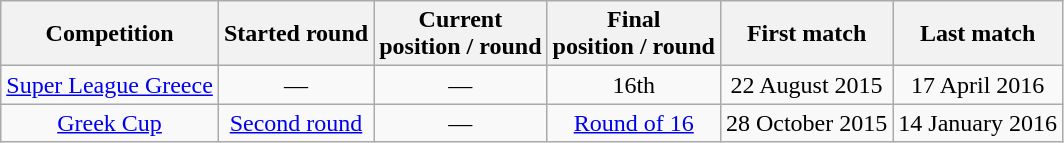<table class="wikitable" style="text-align:center">
<tr>
<th>Competition</th>
<th>Started round</th>
<th>Current<br>position / round</th>
<th>Final<br>position / round</th>
<th>First match</th>
<th>Last match</th>
</tr>
<tr>
<td><a href='#'>Super League Greece</a></td>
<td>—</td>
<td>—</td>
<td>16th</td>
<td>22 August 2015</td>
<td>17 April 2016</td>
</tr>
<tr>
<td><a href='#'>Greek Cup</a></td>
<td><a href='#'>Second round</a></td>
<td>—</td>
<td><a href='#'>Round of 16</a></td>
<td>28 October 2015</td>
<td>14 January 2016</td>
</tr>
</table>
